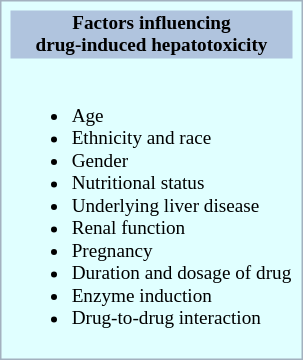<table style="background:#E0FFFF;float:right;padding:0.3em; float:right; font-size: 80%; margin-left:5px; border:1px solid #A3B1BF">
<tr>
<th bgcolor="#B0C4DE">Factors influencing <br>drug-induced hepatotoxicity</th>
</tr>
<tr>
<td><br><ul><li>Age</li><li>Ethnicity and race</li><li>Gender</li><li>Nutritional status</li><li>Underlying liver disease</li><li>Renal function</li><li>Pregnancy</li><li>Duration and dosage of drug</li><li>Enzyme induction</li><li>Drug-to-drug interaction</li></ul></td>
</tr>
</table>
